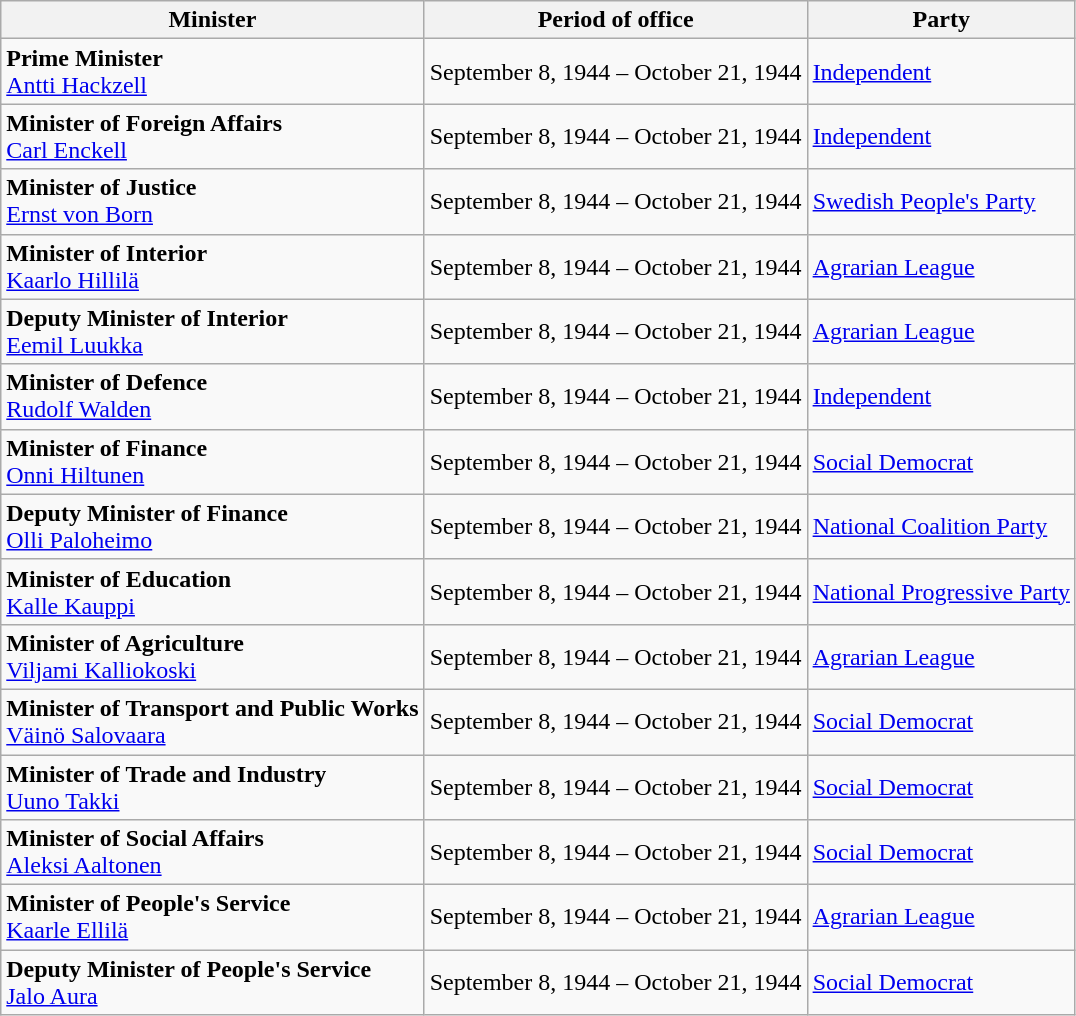<table class="wikitable">
<tr>
<th>Minister</th>
<th>Period of office</th>
<th>Party</th>
</tr>
<tr>
<td><strong>Prime Minister</strong> <br><a href='#'>Antti Hackzell</a></td>
<td>September 8, 1944 – October 21, 1944</td>
<td><a href='#'>Independent</a></td>
</tr>
<tr>
<td><strong>Minister of Foreign Affairs</strong><br><a href='#'>Carl Enckell</a></td>
<td>September 8, 1944 – October 21, 1944</td>
<td><a href='#'>Independent</a></td>
</tr>
<tr>
<td><strong>Minister of Justice</strong><br><a href='#'>Ernst von Born</a></td>
<td>September 8, 1944 – October 21, 1944</td>
<td><a href='#'>Swedish People's Party</a></td>
</tr>
<tr>
<td><strong>Minister of Interior</strong><br><a href='#'>Kaarlo Hillilä</a></td>
<td>September 8, 1944 – October 21, 1944</td>
<td><a href='#'>Agrarian League</a></td>
</tr>
<tr>
<td><strong>Deputy Minister of Interior</strong><br><a href='#'>Eemil Luukka</a></td>
<td>September 8, 1944 – October 21, 1944</td>
<td><a href='#'>Agrarian League</a></td>
</tr>
<tr>
<td><strong>Minister of Defence</strong><br><a href='#'>Rudolf Walden</a></td>
<td>September 8, 1944 – October 21, 1944</td>
<td><a href='#'>Independent</a></td>
</tr>
<tr>
<td><strong>Minister of Finance</strong><br><a href='#'>Onni Hiltunen</a></td>
<td>September 8, 1944 – October 21, 1944</td>
<td><a href='#'>Social Democrat</a></td>
</tr>
<tr>
<td><strong>Deputy Minister of Finance</strong><br><a href='#'>Olli Paloheimo</a></td>
<td>September 8, 1944 – October 21, 1944</td>
<td><a href='#'>National Coalition Party</a></td>
</tr>
<tr>
<td><strong>Minister of Education</strong><br><a href='#'>Kalle Kauppi</a></td>
<td>September 8, 1944 – October 21, 1944</td>
<td><a href='#'>National Progressive Party</a></td>
</tr>
<tr>
<td><strong>Minister of Agriculture</strong><br><a href='#'>Viljami Kalliokoski</a></td>
<td>September 8, 1944 – October 21, 1944</td>
<td><a href='#'>Agrarian League</a></td>
</tr>
<tr>
<td><strong>Minister of Transport and Public Works</strong><br><a href='#'>Väinö Salovaara</a></td>
<td>September 8, 1944 – October 21, 1944</td>
<td><a href='#'>Social Democrat</a></td>
</tr>
<tr>
<td><strong>Minister of Trade and Industry</strong><br><a href='#'>Uuno Takki</a></td>
<td>September 8, 1944 – October 21, 1944</td>
<td><a href='#'>Social Democrat</a></td>
</tr>
<tr>
<td><strong>Minister of Social Affairs</strong><br><a href='#'>Aleksi Aaltonen</a></td>
<td>September 8, 1944 – October 21, 1944</td>
<td><a href='#'>Social Democrat</a></td>
</tr>
<tr>
<td><strong>Minister of People's Service</strong><br><a href='#'>Kaarle Ellilä</a></td>
<td>September 8, 1944 – October 21, 1944</td>
<td><a href='#'>Agrarian League</a></td>
</tr>
<tr>
<td><strong>Deputy Minister of People's Service</strong><br><a href='#'>Jalo Aura</a></td>
<td>September 8, 1944 – October 21, 1944</td>
<td><a href='#'>Social Democrat</a></td>
</tr>
</table>
